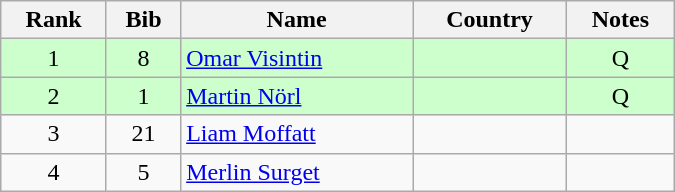<table class="wikitable" style="text-align:center; width:450px">
<tr>
<th>Rank</th>
<th>Bib</th>
<th>Name</th>
<th>Country</th>
<th>Notes</th>
</tr>
<tr bgcolor=ccffcc>
<td>1</td>
<td>8</td>
<td align=left><a href='#'>Omar Visintin</a></td>
<td align=left></td>
<td>Q</td>
</tr>
<tr bgcolor=ccffcc>
<td>2</td>
<td>1</td>
<td align=left><a href='#'>Martin Nörl</a></td>
<td align=left></td>
<td>Q</td>
</tr>
<tr>
<td>3</td>
<td>21</td>
<td align=left><a href='#'>Liam Moffatt</a></td>
<td align=left></td>
<td></td>
</tr>
<tr>
<td>4</td>
<td>5</td>
<td align=left><a href='#'>Merlin Surget</a></td>
<td align=left></td>
<td></td>
</tr>
</table>
